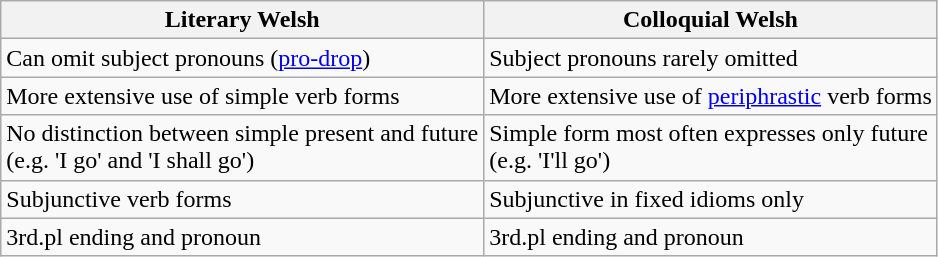<table class="wikitable">
<tr>
<th>Literary Welsh</th>
<th>Colloquial Welsh</th>
</tr>
<tr>
<td>Can omit subject pronouns (<a href='#'>pro-drop</a>)</td>
<td>Subject pronouns rarely omitted</td>
</tr>
<tr>
<td>More extensive use of simple verb forms</td>
<td>More extensive use of <a href='#'>periphrastic</a> verb forms</td>
</tr>
<tr>
<td>No distinction between simple present and future<br> (e.g.  'I go' and 'I shall go')</td>
<td>Simple form most often expresses only future<br> (e.g.  'I'll go')</td>
</tr>
<tr>
<td>Subjunctive verb forms</td>
<td>Subjunctive in fixed idioms only</td>
</tr>
<tr>
<td>3rd.pl ending and pronoun </td>
<td>3rd.pl ending and pronoun </td>
</tr>
</table>
